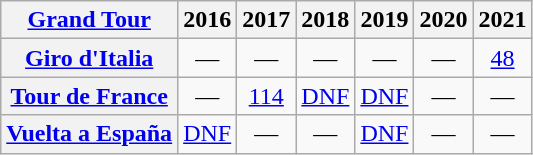<table class="wikitable plainrowheaders">
<tr>
<th scope="col"><a href='#'>Grand Tour</a></th>
<th scope="col">2016</th>
<th scope="col">2017</th>
<th scope="col">2018</th>
<th scope="col">2019</th>
<th scope="col">2020</th>
<th scope="col">2021</th>
</tr>
<tr style="text-align:center;">
<th scope="row"> <a href='#'>Giro d'Italia</a></th>
<td>—</td>
<td>—</td>
<td>—</td>
<td>—</td>
<td>—</td>
<td><a href='#'>48</a></td>
</tr>
<tr style="text-align:center;">
<th scope="row"> <a href='#'>Tour de France</a></th>
<td>—</td>
<td><a href='#'>114</a></td>
<td><a href='#'>DNF</a></td>
<td><a href='#'>DNF</a></td>
<td>—</td>
<td>—</td>
</tr>
<tr style="text-align:center;">
<th scope="row"> <a href='#'>Vuelta a España</a></th>
<td><a href='#'>DNF</a></td>
<td>—</td>
<td>—</td>
<td><a href='#'>DNF</a></td>
<td>—</td>
<td>—</td>
</tr>
</table>
